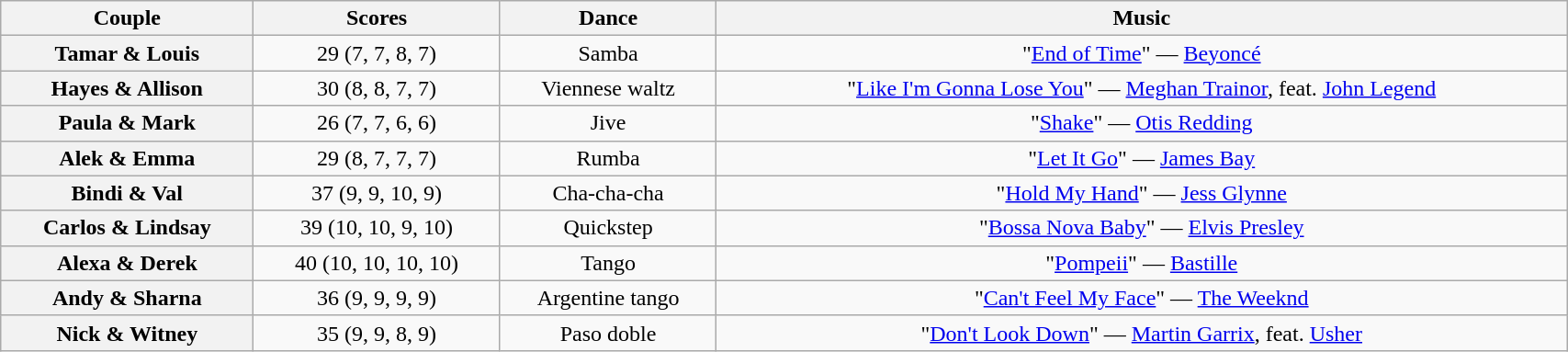<table class="wikitable sortable" style="text-align:center; width:90%">
<tr>
<th scope="col">Couple</th>
<th scope="col">Scores</th>
<th scope="col" class="unsortable">Dance</th>
<th scope="col" class="unsortable">Music</th>
</tr>
<tr>
<th scope="row">Tamar & Louis</th>
<td>29 (7, 7, 8, 7)</td>
<td>Samba</td>
<td>"<a href='#'>End of Time</a>" — <a href='#'>Beyoncé</a></td>
</tr>
<tr>
<th scope="row">Hayes & Allison</th>
<td>30 (8, 8, 7, 7)</td>
<td>Viennese waltz</td>
<td>"<a href='#'>Like I'm Gonna Lose You</a>" — <a href='#'>Meghan Trainor</a>, feat. <a href='#'>John Legend</a></td>
</tr>
<tr>
<th scope="row">Paula & Mark</th>
<td>26 (7, 7, 6, 6)</td>
<td>Jive</td>
<td>"<a href='#'>Shake</a>" — <a href='#'>Otis Redding</a></td>
</tr>
<tr>
<th scope="row">Alek & Emma</th>
<td>29 (8, 7, 7, 7)</td>
<td>Rumba</td>
<td>"<a href='#'>Let It Go</a>" — <a href='#'>James Bay</a></td>
</tr>
<tr>
<th scope="row">Bindi & Val</th>
<td>37 (9, 9, 10, 9)</td>
<td>Cha-cha-cha</td>
<td>"<a href='#'>Hold My Hand</a>" — <a href='#'>Jess Glynne</a></td>
</tr>
<tr>
<th scope="row">Carlos & Lindsay</th>
<td>39 (10, 10, 9, 10)</td>
<td>Quickstep</td>
<td>"<a href='#'>Bossa Nova Baby</a>" — <a href='#'>Elvis Presley</a></td>
</tr>
<tr>
<th scope="row">Alexa & Derek</th>
<td>40 (10, 10, 10, 10)</td>
<td>Tango</td>
<td>"<a href='#'>Pompeii</a>" — <a href='#'>Bastille</a></td>
</tr>
<tr>
<th scope="row">Andy & Sharna</th>
<td>36 (9, 9, 9, 9)</td>
<td>Argentine tango</td>
<td>"<a href='#'>Can't Feel My Face</a>" — <a href='#'>The Weeknd</a></td>
</tr>
<tr>
<th scope="row">Nick & Witney</th>
<td>35 (9, 9, 8, 9)</td>
<td>Paso doble</td>
<td>"<a href='#'>Don't Look Down</a>" — <a href='#'>Martin Garrix</a>, feat. <a href='#'>Usher</a></td>
</tr>
</table>
